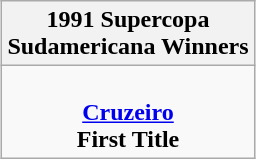<table class="wikitable" style="text-align: center; margin: 0 auto;">
<tr>
<th>1991 Supercopa<br>Sudamericana Winners</th>
</tr>
<tr>
<td><br><strong><a href='#'>Cruzeiro</a></strong><br><strong>First Title</strong></td>
</tr>
</table>
